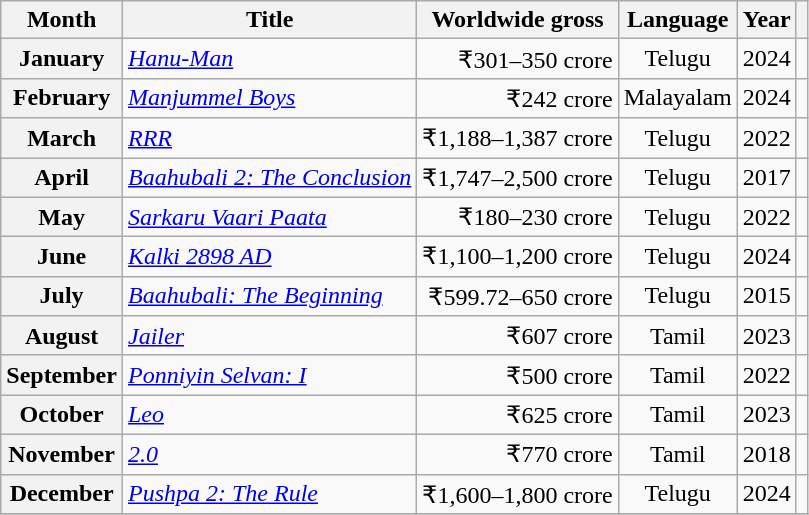<table class="wikitable sortable plainrowheaders">
<tr>
<th>Month</th>
<th>Title</th>
<th>Worldwide gross</th>
<th>Language</th>
<th>Year</th>
<th class="unsortable"></th>
</tr>
<tr>
<th scope="row">January</th>
<td scope="row"><em><a href='#'>Hanu-Man</a></em></td>
<td align="right">₹301–350 crore</td>
<td align="center">Telugu</td>
<td align="center">2024</td>
<td style="text-align:center;"></td>
</tr>
<tr>
<th scope="row">February</th>
<td><em><a href='#'>Manjummel Boys</a></em></td>
<td align="right">₹242 crore</td>
<td align="center">Malayalam</td>
<td align="center">2024</td>
<td style="text-align:center;"></td>
</tr>
<tr>
<th scope="row">March</th>
<td><em><a href='#'>RRR</a></em></td>
<td align="right">₹1,188–1,387 crore</td>
<td align="center">Telugu</td>
<td align="center">2022</td>
<td align="center"></td>
</tr>
<tr>
<th scope="row">April</th>
<td><em><a href='#'>Baahubali 2: The Conclusion</a></em></td>
<td align="right">₹1,747–2,500 crore</td>
<td align="center">Telugu</td>
<td align="center">2017</td>
<td align="center"></td>
</tr>
<tr>
<th scope="row">May</th>
<td><em><a href='#'>Sarkaru Vaari Paata</a></em></td>
<td align="right">₹180–230 crore</td>
<td align="center">Telugu</td>
<td align="center">2022</td>
<td align="center"></td>
</tr>
<tr>
<th scope="row">June</th>
<td><em><a href='#'>Kalki 2898 AD</a></em></td>
<td align="right">₹1,100–1,200 crore</td>
<td align="center">Telugu</td>
<td align="center">2024</td>
<td align="center"></td>
</tr>
<tr>
<th scope="row">July</th>
<td><em><a href='#'>Baahubali: The Beginning</a></em></td>
<td align="right">₹599.72–650 crore</td>
<td align="center">Telugu</td>
<td align="center">2015</td>
<td align="center"></td>
</tr>
<tr>
<th scope="row">August</th>
<td><em><a href='#'>Jailer</a></em></td>
<td align="right">₹607 crore</td>
<td align="center">Tamil</td>
<td align="center">2023</td>
<td align="center"></td>
</tr>
<tr>
<th scope="row">September</th>
<td><em><a href='#'>Ponniyin Selvan: I</a></em></td>
<td align="right">₹500 crore</td>
<td align="center">Tamil</td>
<td align="center">2022</td>
<td align="center"></td>
</tr>
<tr>
<th scope="row">October</th>
<td><em><a href='#'>Leo</a></em></td>
<td align="right">₹625 crore</td>
<td align="center">Tamil</td>
<td align="center">2023</td>
<td align="center"></td>
</tr>
<tr>
<th scope="row">November</th>
<td><em><a href='#'>2.0</a></em></td>
<td align="right">₹770 crore</td>
<td align="center">Tamil</td>
<td align="center">2018</td>
<td align="center"></td>
</tr>
<tr>
<th scope="row">December</th>
<td><em><a href='#'>Pushpa 2: The Rule</a></em></td>
<td align="right">₹1,600–1,800 crore</td>
<td align="center">Telugu</td>
<td align="center">2024</td>
<td align="center"></td>
</tr>
<tr>
</tr>
</table>
